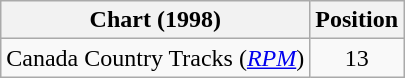<table class="wikitable sortable">
<tr>
<th scope="col">Chart (1998)</th>
<th scope="col">Position</th>
</tr>
<tr>
<td>Canada Country Tracks (<em><a href='#'>RPM</a></em>)</td>
<td align="center">13</td>
</tr>
</table>
